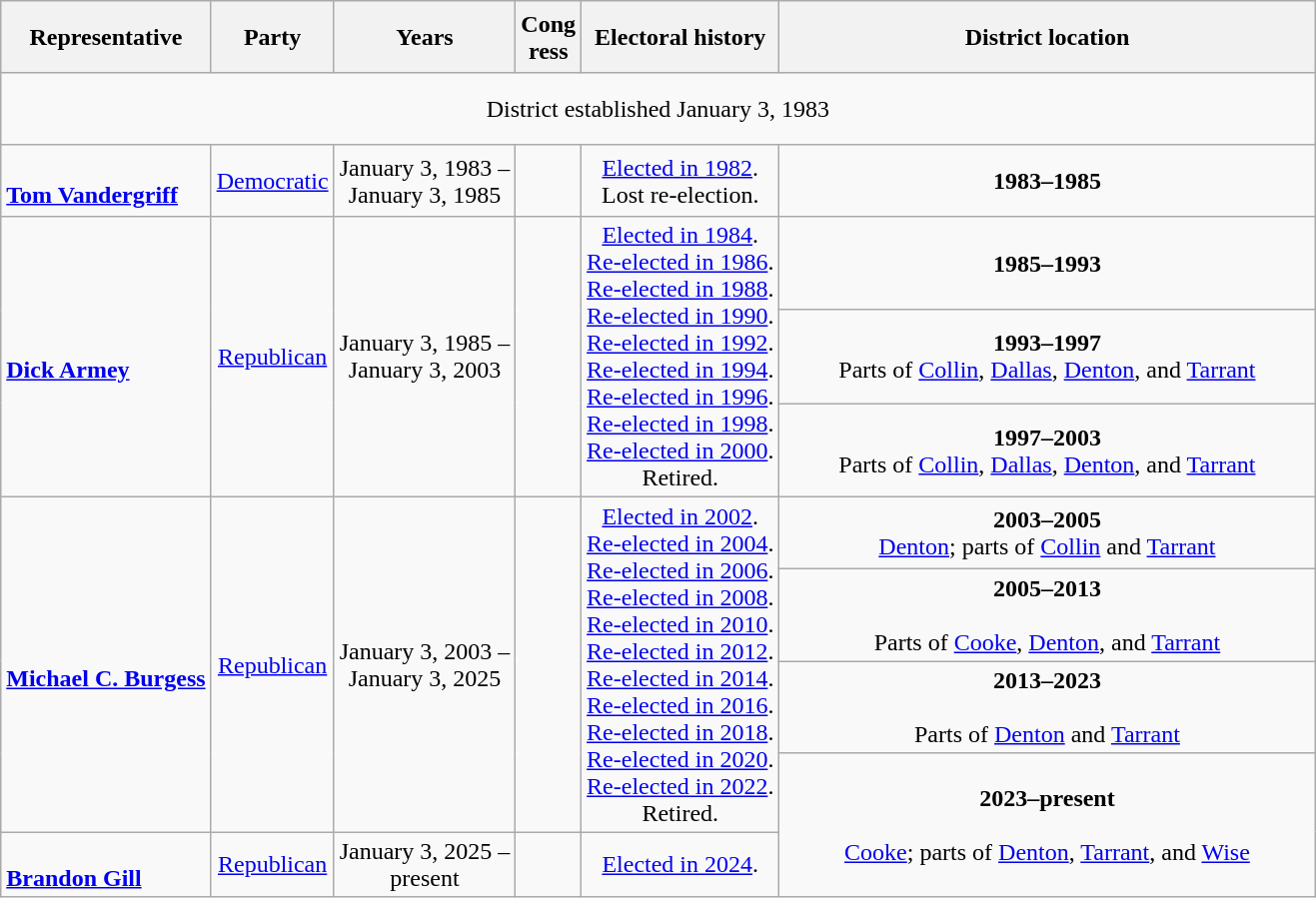<table class=wikitable style="text-align:center;">
<tr style="height:3em">
<th>Representative</th>
<th>Party</th>
<th>Years</th>
<th>Cong<br>ress</th>
<th>Electoral history</th>
<th width=350>District location</th>
</tr>
<tr style="height:3em">
<td colspan=6>District established January 3, 1983</td>
</tr>
<tr style="height:3em">
<td nowrap align=left><br><strong><a href='#'>Tom Vandergriff</a></strong><br></td>
<td><a href='#'>Democratic</a></td>
<td>January 3, 1983 –<br>January 3, 1985</td>
<td></td>
<td><a href='#'>Elected in 1982</a>.<br>Lost re-election.</td>
<td><strong>1983–1985</strong><br></td>
</tr>
<tr style="height:3em">
<td rowspan=3 nowrap align=left><br><strong><a href='#'>Dick Armey</a></strong><br></td>
<td rowspan=3 ><a href='#'>Republican</a></td>
<td rowspan=3>January 3, 1985 –<br>January 3, 2003</td>
<td rowspan=3></td>
<td rowspan=3><a href='#'>Elected in 1984</a>.<br><a href='#'>Re-elected in 1986</a>.<br><a href='#'>Re-elected in 1988</a>.<br><a href='#'>Re-elected in 1990</a>.<br><a href='#'>Re-elected in 1992</a>.<br><a href='#'>Re-elected in 1994</a>.<br><a href='#'>Re-elected in 1996</a>.<br><a href='#'>Re-elected in 1998</a>.<br><a href='#'>Re-elected in 2000</a>.<br>Retired.</td>
<td><strong>1985–1993</strong><br></td>
</tr>
<tr style="height:3em">
<td><strong>1993–1997</strong><br>Parts of <a href='#'>Collin</a>, <a href='#'>Dallas</a>, <a href='#'>Denton</a>, and <a href='#'>Tarrant</a></td>
</tr>
<tr style="height:3em">
<td><strong>1997–2003</strong><br>Parts of <a href='#'>Collin</a>, <a href='#'>Dallas</a>, <a href='#'>Denton</a>, and <a href='#'>Tarrant</a></td>
</tr>
<tr style="height:3em">
<td rowspan=4 nowrap align=left><br><strong><a href='#'>Michael C. Burgess</a></strong><br></td>
<td rowspan=4 ><a href='#'>Republican</a></td>
<td rowspan=4>January 3, 2003 –<br>January 3, 2025</td>
<td rowspan=4></td>
<td rowspan=4><a href='#'>Elected in 2002</a>.<br><a href='#'>Re-elected in 2004</a>.<br><a href='#'>Re-elected in 2006</a>.<br><a href='#'>Re-elected in 2008</a>.<br><a href='#'>Re-elected in 2010</a>.<br><a href='#'>Re-elected in 2012</a>.<br><a href='#'>Re-elected in 2014</a>.<br><a href='#'>Re-elected in 2016</a>.<br><a href='#'>Re-elected in 2018</a>.<br><a href='#'>Re-elected in 2020</a>.<br><a href='#'>Re-elected in 2022</a>.<br> Retired.</td>
<td><strong>2003–2005</strong><br><a href='#'>Denton</a>; parts of <a href='#'>Collin</a> and <a href='#'>Tarrant</a></td>
</tr>
<tr style="height:3em">
<td><strong>2005–2013</strong><br><br>Parts of <a href='#'>Cooke</a>, <a href='#'>Denton</a>, and <a href='#'>Tarrant</a></td>
</tr>
<tr style="height:3em">
<td><strong>2013–2023</strong><br><br>Parts of <a href='#'>Denton</a> and <a href='#'>Tarrant</a></td>
</tr>
<tr style="height:3em">
<td rowspan="2"><strong>2023–present</strong><br><br><a href='#'>Cooke</a>; parts of <a href='#'>Denton</a>, <a href='#'>Tarrant</a>, and <a href='#'>Wise</a></td>
</tr>
<tr>
<td align=left><br><strong><a href='#'>Brandon Gill</a></strong> <br></td>
<td><a href='#'>Republican</a></td>
<td>January 3, 2025 –<br>present</td>
<td></td>
<td><a href='#'>Elected in 2024</a>.</td>
</tr>
</table>
